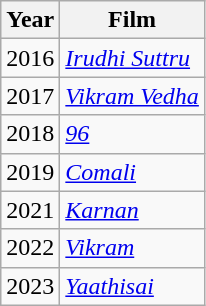<table class="wikitable">
<tr>
<th>Year</th>
<th>Film</th>
</tr>
<tr>
<td>2016</td>
<td><em><a href='#'>Irudhi Suttru</a></em></td>
</tr>
<tr>
<td>2017</td>
<td><em><a href='#'>Vikram Vedha</a></em></td>
</tr>
<tr>
<td>2018</td>
<td><em><a href='#'>96</a></em></td>
</tr>
<tr>
<td>2019</td>
<td><em><a href='#'>Comali</a></em></td>
</tr>
<tr>
<td>2021</td>
<td><em><a href='#'>Karnan</a></em></td>
</tr>
<tr>
<td>2022</td>
<td><em><a href='#'>Vikram</a></em></td>
</tr>
<tr>
<td>2023</td>
<td><em><a href='#'>Yaathisai</a></em></td>
</tr>
</table>
